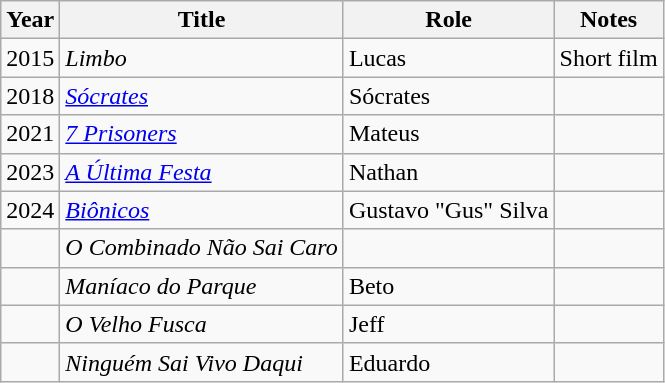<table class="wikitable">
<tr>
<th>Year</th>
<th>Title</th>
<th>Role</th>
<th>Notes</th>
</tr>
<tr>
<td>2015</td>
<td><em>Limbo</em></td>
<td>Lucas</td>
<td>Short film</td>
</tr>
<tr>
<td>2018</td>
<td><em><a href='#'>Sócrates</a></em></td>
<td>Sócrates</td>
<td></td>
</tr>
<tr>
<td>2021</td>
<td><em><a href='#'>7 Prisoners</a></em></td>
<td>Mateus</td>
<td></td>
</tr>
<tr>
<td rowspan="1">2023</td>
<td><em><a href='#'>A Última Festa</a></em></td>
<td>Nathan</td>
<td></td>
</tr>
<tr>
<td rowspan="1">2024</td>
<td><em><a href='#'>Biônicos</a></em></td>
<td>Gustavo "Gus" Silva</td>
<td></td>
</tr>
<tr>
<td></td>
<td><em>O Combinado Não Sai Caro</em></td>
<td></td>
<td></td>
</tr>
<tr>
<td></td>
<td><em>Maníaco do Parque</em></td>
<td>Beto</td>
<td></td>
</tr>
<tr>
<td></td>
<td><em>O Velho Fusca</em></td>
<td>Jeff</td>
<td></td>
</tr>
<tr>
<td></td>
<td><em>Ninguém Sai Vivo Daqui</em></td>
<td>Eduardo</td>
<td></td>
</tr>
</table>
